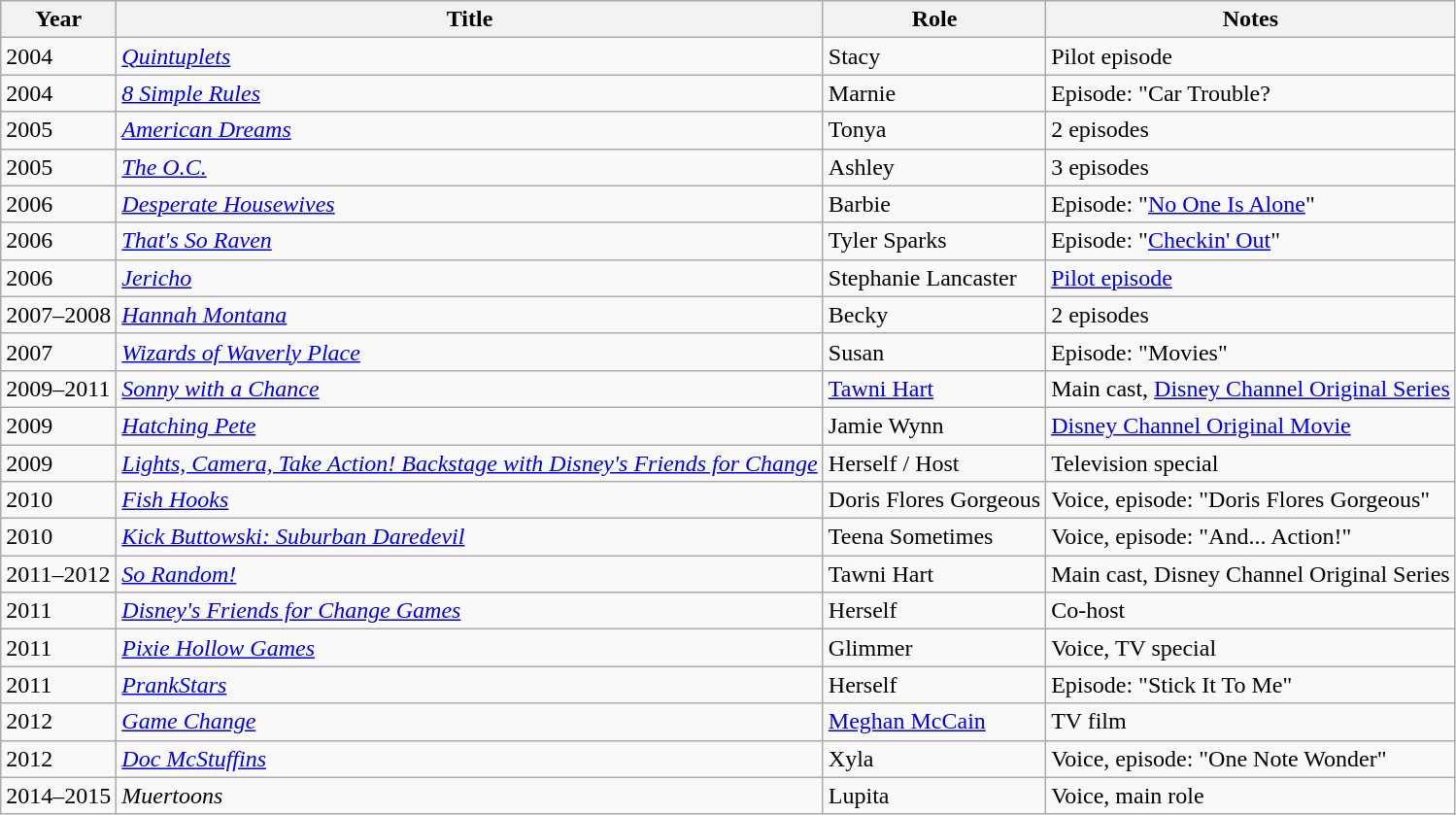<table class="wikitable sortable">
<tr>
<th>Year</th>
<th>Title</th>
<th>Role</th>
<th class="unsortable">Notes</th>
</tr>
<tr>
<td>2004</td>
<td><em><a href='#'>Quintuplets</a></em></td>
<td>Stacy</td>
<td>Pilot episode</td>
</tr>
<tr>
<td>2004</td>
<td><em><a href='#'>8 Simple Rules</a></em></td>
<td>Marnie</td>
<td>Episode: "Car Trouble?</td>
</tr>
<tr>
<td>2005</td>
<td><em><a href='#'>American Dreams</a></em></td>
<td>Tonya</td>
<td>2 episodes</td>
</tr>
<tr>
<td>2005</td>
<td><em><a href='#'>The O.C.</a></em></td>
<td>Ashley</td>
<td>3 episodes</td>
</tr>
<tr>
<td>2006</td>
<td><em><a href='#'>Desperate Housewives</a></em></td>
<td>Barbie</td>
<td>Episode: "<a href='#'>No One Is Alone</a>"</td>
</tr>
<tr>
<td>2006</td>
<td><em><a href='#'>That's So Raven</a></em></td>
<td>Tyler Sparks</td>
<td>Episode: "<a href='#'>Checkin' Out</a>"</td>
</tr>
<tr>
<td>2006</td>
<td><em><a href='#'>Jericho</a></em></td>
<td>Stephanie Lancaster</td>
<td><a href='#'>Pilot episode</a></td>
</tr>
<tr>
<td>2007–2008</td>
<td><em><a href='#'>Hannah Montana</a></em></td>
<td>Becky</td>
<td>2 episodes</td>
</tr>
<tr>
<td>2007</td>
<td><em><a href='#'>Wizards of Waverly Place</a></em></td>
<td>Susan</td>
<td>Episode: "Movies"</td>
</tr>
<tr>
<td>2009–2011</td>
<td><em><a href='#'>Sonny with a Chance</a></em></td>
<td><a href='#'>Tawni Hart</a></td>
<td>Main cast, <a href='#'>Disney Channel Original Series</a></td>
</tr>
<tr>
<td>2009</td>
<td><em><a href='#'>Hatching Pete</a></em></td>
<td>Jamie Wynn</td>
<td><a href='#'>Disney Channel Original Movie</a></td>
</tr>
<tr>
<td>2009</td>
<td><em><a href='#'>Lights, Camera, Take Action! Backstage with Disney's Friends for Change</a></em></td>
<td>Herself / Host</td>
<td>Television special</td>
</tr>
<tr>
<td>2010</td>
<td><em><a href='#'>Fish Hooks</a></em></td>
<td>Doris Flores Gorgeous</td>
<td>Voice, episode: "Doris Flores Gorgeous"</td>
</tr>
<tr>
<td>2010</td>
<td><em><a href='#'>Kick Buttowski: Suburban Daredevil</a></em></td>
<td>Teena Sometimes</td>
<td>Voice, episode: "And... Action!"</td>
</tr>
<tr>
<td>2011–2012</td>
<td><em><a href='#'>So Random!</a></em></td>
<td>Tawni Hart</td>
<td>Main cast, Disney Channel Original Series</td>
</tr>
<tr>
<td>2011</td>
<td><em><a href='#'>Disney's Friends for Change Games</a></em></td>
<td>Herself</td>
<td>Co-host</td>
</tr>
<tr>
<td>2011</td>
<td><em><a href='#'>Pixie Hollow Games</a></em></td>
<td>Glimmer</td>
<td>Voice, TV special</td>
</tr>
<tr>
<td>2011</td>
<td><em><a href='#'>PrankStars</a></em></td>
<td>Herself</td>
<td>Episode: "Stick It To Me"</td>
</tr>
<tr>
<td>2012</td>
<td><em><a href='#'>Game Change</a></em></td>
<td><a href='#'>Meghan McCain</a></td>
<td>TV film</td>
</tr>
<tr>
<td>2012</td>
<td><em><a href='#'>Doc McStuffins</a></em></td>
<td>Xyla</td>
<td>Voice, episode: "One Note Wonder"</td>
</tr>
<tr>
<td>2014–2015</td>
<td><em>Muertoons</em></td>
<td>Lupita</td>
<td>Voice, main role</td>
</tr>
</table>
